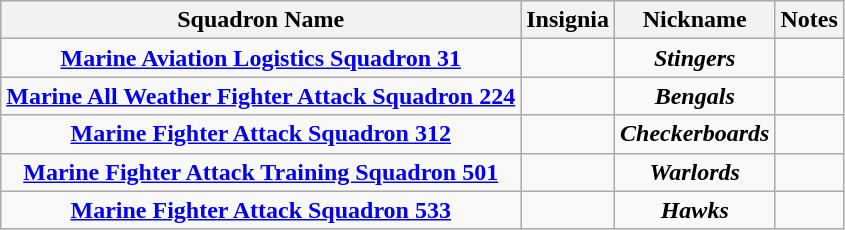<table class="wikitable sortable" style="text-align:center">
<tr>
<th>Squadron Name</th>
<th>Insignia</th>
<th>Nickname</th>
<th>Notes</th>
</tr>
<tr>
<td><strong><a href='#'>Marine Aviation Logistics Squadron 31</a></strong></td>
<td></td>
<td><strong><em>Stingers</em></strong></td>
<td></td>
</tr>
<tr>
<td><strong><a href='#'>Marine All Weather Fighter Attack Squadron 224</a></strong></td>
<td></td>
<td><strong><em>Bengals</em></strong></td>
<td></td>
</tr>
<tr>
<td><strong><a href='#'>Marine Fighter Attack Squadron 312</a></strong></td>
<td></td>
<td><strong><em>Checkerboards</em></strong></td>
<td></td>
</tr>
<tr>
<td><strong><a href='#'>Marine Fighter Attack Training Squadron 501</a></strong></td>
<td></td>
<td><strong><em>Warlords</em></strong></td>
<td></td>
</tr>
<tr>
<td><strong><a href='#'>Marine Fighter Attack Squadron 533</a></strong></td>
<td></td>
<td><strong><em>Hawks</em></strong></td>
<td></td>
</tr>
</table>
